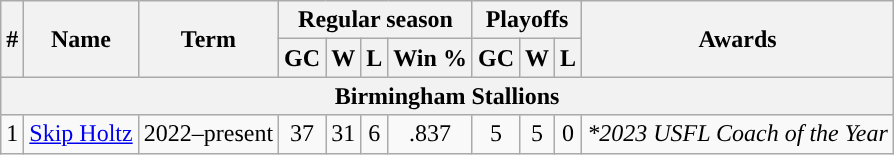<table class="wikitable" style="text-align:center">
<tr>
<th rowspan="2">#</th>
<th rowspan="2">Name</th>
<th rowspan="2">Term</th>
<th colspan="4">Regular season</th>
<th colspan="3">Playoffs</th>
<th rowspan="2">Awards</th>
</tr>
<tr>
<th>GC</th>
<th>W</th>
<th>L</th>
<th>Win %</th>
<th>GC</th>
<th>W</th>
<th>L</th>
</tr>
<tr>
<th colspan="11">Birmingham Stallions</th>
</tr>
<tr>
<td>1</td>
<td><a href='#'>Skip Holtz</a></td>
<td>2022–present</td>
<td>37</td>
<td>31</td>
<td>6</td>
<td>.837</td>
<td>5</td>
<td>5</td>
<td>0</td>
<td><em>*2023 USFL Coach of the Year</em></td>
</tr>
</table>
